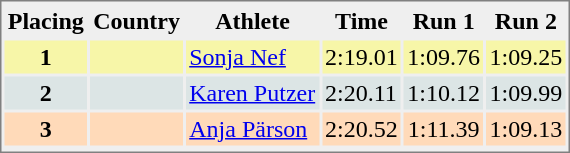<table style="border-style:solid;border-width:1px;border-color:#808080;background-color:#EFEFEF" cellspacing="2" cellpadding="2" width="380px">
<tr bgcolor="#EFEFEF">
<th>Placing</th>
<th>Country</th>
<th>Athlete</th>
<th>Time</th>
<th>Run 1</th>
<th>Run 2</th>
</tr>
<tr align="center" valign="top" bgcolor="#F7F6A8">
<th>1</th>
<td></td>
<td align="left"><a href='#'>Sonja Nef</a></td>
<td align="left">2:19.01</td>
<td>1:09.76</td>
<td>1:09.25</td>
</tr>
<tr align="center" valign="top" bgcolor="#DCE5E5">
<th>2</th>
<td></td>
<td align="left"><a href='#'>Karen Putzer</a></td>
<td align="left">2:20.11</td>
<td>1:10.12</td>
<td>1:09.99</td>
</tr>
<tr align="center" valign="top" bgcolor="#FFDAB9">
<th>3</th>
<td></td>
<td align="left"><a href='#'>Anja Pärson</a></td>
<td align="left">2:20.52</td>
<td>1:11.39</td>
<td>1:09.13</td>
</tr>
<tr align="center" valign="top" bgcolor="#FFFFFF">
</tr>
</table>
